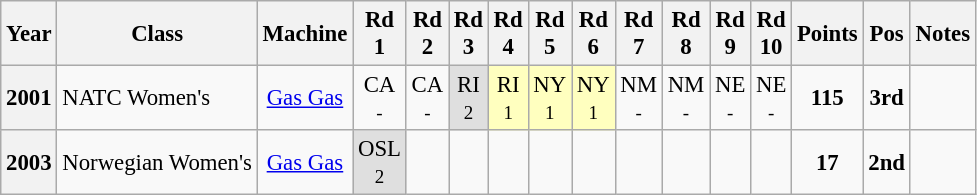<table class="wikitable" style="text-align:center; font-size:95%">
<tr valign="top">
<th valign="middle">Year</th>
<th valign="middle">Class</th>
<th valign="middle">Machine</th>
<th>Rd<br>1</th>
<th>Rd<br>2</th>
<th>Rd<br>3</th>
<th>Rd<br>4</th>
<th>Rd<br>5</th>
<th>Rd<br>6</th>
<th>Rd<br>7</th>
<th>Rd<br>8</th>
<th>Rd<br>9</th>
<th>Rd<br>10</th>
<th valign="middle">Points</th>
<th valign="middle">Pos</th>
<th valign="middle">Notes</th>
</tr>
<tr>
<th>2001</th>
<td align="left"> NATC Women's</td>
<td><a href='#'>Gas Gas</a></td>
<td>CA<br><small>-</small></td>
<td>CA<br><small>-</small></td>
<td style="background:#DFDFDF;">RI<br><small>2</small></td>
<td style="background:#FFFFBF;">RI<br><small>1</small></td>
<td style="background:#FFFFBF;">NY<br><small>1</small></td>
<td style="background:#FFFFBF;">NY<br><small>1</small></td>
<td>NM<br><small>-</small></td>
<td>NM<br><small>-</small></td>
<td>NE<br><small>-</small></td>
<td>NE<br><small>-</small></td>
<td><strong>115</strong></td>
<td><strong>3rd</strong></td>
<td></td>
</tr>
<tr>
<th>2003</th>
<td align="left"> Norwegian Women's</td>
<td><a href='#'>Gas Gas</a></td>
<td style="background:#DFDFDF;">OSL<br><small>2</small></td>
<td></td>
<td></td>
<td></td>
<td></td>
<td></td>
<td></td>
<td></td>
<td></td>
<td></td>
<td><strong>17</strong></td>
<td><strong>2nd</strong></td>
<td></td>
</tr>
</table>
